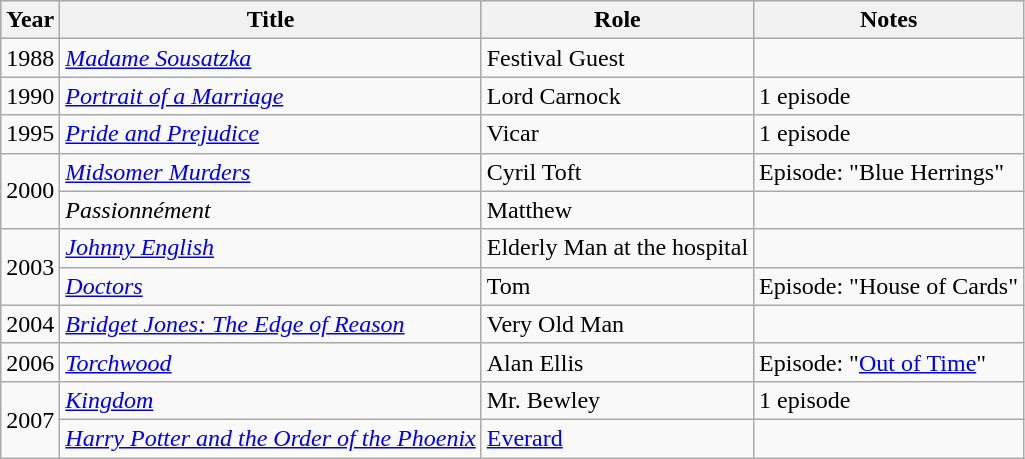<table class="wikitable">
<tr style="background-color:silver;">
<th>Year</th>
<th>Title</th>
<th>Role</th>
<th>Notes</th>
</tr>
<tr>
<td>1988</td>
<td><em><a href='#'>Madame Sousatzka</a></em></td>
<td>Festival Guest</td>
<td></td>
</tr>
<tr>
<td>1990</td>
<td><em><a href='#'>Portrait of a Marriage</a></em></td>
<td>Lord Carnock</td>
<td>1 episode</td>
</tr>
<tr>
<td>1995</td>
<td><em><a href='#'>Pride and Prejudice</a></em></td>
<td>Vicar</td>
<td>1 episode</td>
</tr>
<tr>
<td rowspan="2">2000</td>
<td><em><a href='#'>Midsomer Murders</a></em></td>
<td>Cyril Toft</td>
<td>Episode: "Blue Herrings"</td>
</tr>
<tr>
<td><em>Passionnément</em></td>
<td>Matthew</td>
<td></td>
</tr>
<tr>
<td rowspan="2">2003</td>
<td><em><a href='#'>Johnny English</a></em></td>
<td>Elderly Man at the hospital</td>
<td></td>
</tr>
<tr>
<td><em><a href='#'>Doctors</a></em></td>
<td>Tom</td>
<td>Episode: "House of Cards"</td>
</tr>
<tr>
<td>2004</td>
<td><em><a href='#'>Bridget Jones: The Edge of Reason</a></em></td>
<td>Very Old Man</td>
<td></td>
</tr>
<tr>
<td>2006</td>
<td><em><a href='#'>Torchwood</a></em></td>
<td>Alan Ellis</td>
<td>Episode: "<a href='#'>Out of Time</a>"</td>
</tr>
<tr>
<td rowspan="2">2007</td>
<td><em><a href='#'>Kingdom</a></em></td>
<td>Mr. Bewley</td>
<td>1 episode</td>
</tr>
<tr>
<td><em><a href='#'>Harry Potter and the Order of the Phoenix</a></em></td>
<td><a href='#'>Everard</a></td>
<td></td>
</tr>
</table>
